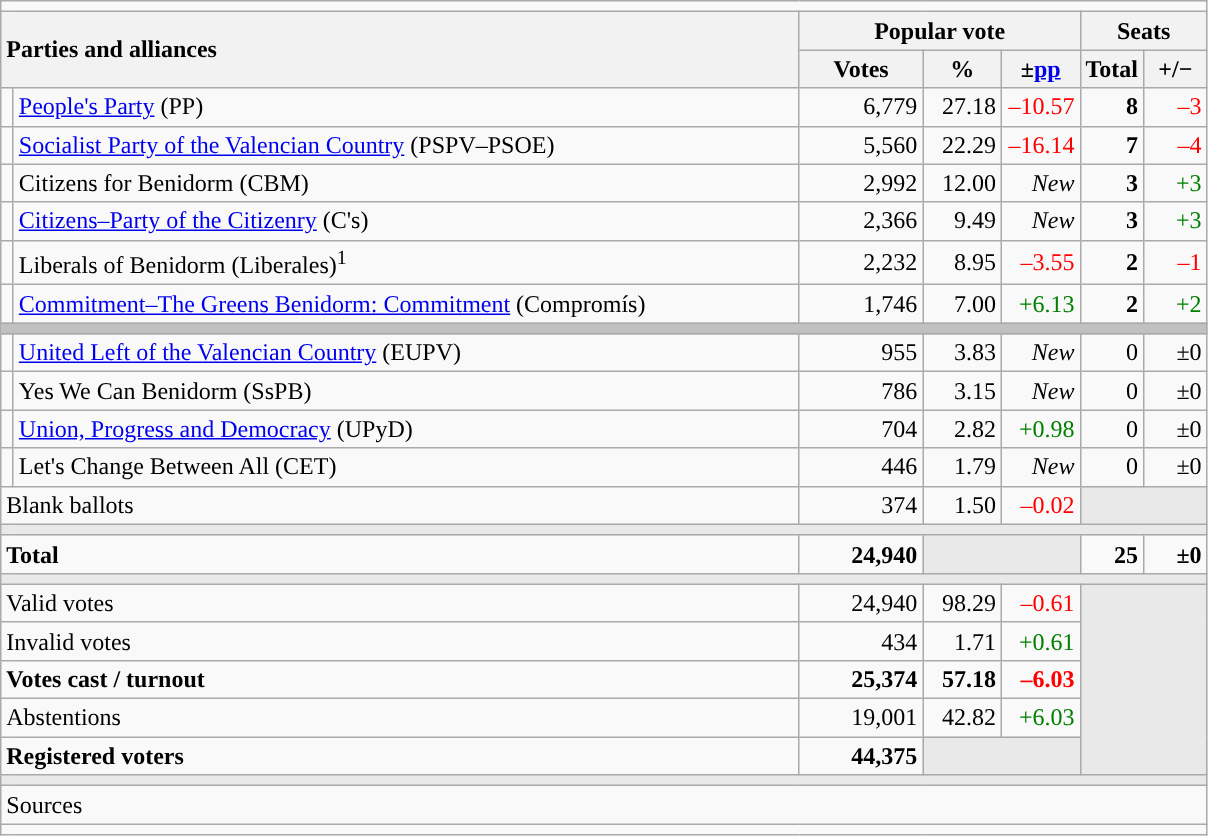<table class="wikitable" style="text-align:right;">
<tr>
<td colspan="7"></td>
</tr>
<tr>
<th style="text-align:left;" rowspan="2" colspan="2" width="525">Parties and alliances</th>
<th colspan="3">Popular vote</th>
<th colspan="2">Seats</th>
</tr>
<tr>
<th width="75">Votes</th>
<th width="45">%</th>
<th width="45">±<a href='#'>pp</a></th>
<th width="35">Total</th>
<th width="35">+/−</th>
</tr>
<tr>
<td width="1" style="color:inherit;background:"></td>
<td align="left"><a href='#'>People's Party</a> (PP)</td>
<td>6,779</td>
<td>27.18</td>
<td style="color:red;">–10.57</td>
<td><strong>8</strong></td>
<td style="color:red;">–3</td>
</tr>
<tr>
<td style="color:inherit;background:"></td>
<td align="left"><a href='#'>Socialist Party of the Valencian Country</a> (PSPV–PSOE)</td>
<td>5,560</td>
<td>22.29</td>
<td style="color:red;">–16.14</td>
<td><strong>7</strong></td>
<td style="color:red;">–4</td>
</tr>
<tr>
<td style="color:inherit;background:"></td>
<td align="left">Citizens for Benidorm (CBM)</td>
<td>2,992</td>
<td>12.00</td>
<td><em>New</em></td>
<td><strong>3</strong></td>
<td style="color:green;">+3</td>
</tr>
<tr>
<td style="color:inherit;background:"></td>
<td align="left"><a href='#'>Citizens–Party of the Citizenry</a> (C's)</td>
<td>2,366</td>
<td>9.49</td>
<td><em>New</em></td>
<td><strong>3</strong></td>
<td style="color:green;">+3</td>
</tr>
<tr>
<td style="color:inherit;background:"></td>
<td align="left">Liberals of Benidorm (Liberales)<sup>1</sup></td>
<td>2,232</td>
<td>8.95</td>
<td style="color:red;">–3.55</td>
<td><strong>2</strong></td>
<td style="color:red;">–1</td>
</tr>
<tr>
<td style="color:inherit;background:"></td>
<td align="left"><a href='#'>Commitment–The Greens Benidorm: Commitment</a> (Compromís)</td>
<td>1,746</td>
<td>7.00</td>
<td style="color:green;">+6.13</td>
<td><strong>2</strong></td>
<td style="color:green;">+2</td>
</tr>
<tr>
<td colspan="7" bgcolor="#C0C0C0"></td>
</tr>
<tr>
<td style="color:inherit;background:"></td>
<td align="left"><a href='#'>United Left of the Valencian Country</a> (EUPV)</td>
<td>955</td>
<td>3.83</td>
<td><em>New</em></td>
<td>0</td>
<td>±0</td>
</tr>
<tr>
<td style="color:inherit;background:"></td>
<td align="left">Yes We Can Benidorm (SsPB)</td>
<td>786</td>
<td>3.15</td>
<td><em>New</em></td>
<td>0</td>
<td>±0</td>
</tr>
<tr>
<td style="color:inherit;background:"></td>
<td align="left"><a href='#'>Union, Progress and Democracy</a> (UPyD)</td>
<td>704</td>
<td>2.82</td>
<td style="color:green;">+0.98</td>
<td>0</td>
<td>±0</td>
</tr>
<tr>
<td style="color:inherit;background:"></td>
<td align="left">Let's Change Between All (CET)</td>
<td>446</td>
<td>1.79</td>
<td><em>New</em></td>
<td>0</td>
<td>±0</td>
</tr>
<tr>
<td align="left" colspan="2">Blank ballots</td>
<td>374</td>
<td>1.50</td>
<td style="color:red;">–0.02</td>
<td bgcolor="#E9E9E9" colspan="2"></td>
</tr>
<tr>
<td colspan="7" bgcolor="#E9E9E9"></td>
</tr>
<tr style="font-weight:bold;">
<td align="left" colspan="2">Total</td>
<td>24,940</td>
<td bgcolor="#E9E9E9" colspan="2"></td>
<td>25</td>
<td>±0</td>
</tr>
<tr>
<td colspan="7" bgcolor="#E9E9E9"></td>
</tr>
<tr>
<td align="left" colspan="2">Valid votes</td>
<td>24,940</td>
<td>98.29</td>
<td style="color:red;">–0.61</td>
<td bgcolor="#E9E9E9" colspan="2" rowspan="5"></td>
</tr>
<tr>
<td align="left" colspan="2">Invalid votes</td>
<td>434</td>
<td>1.71</td>
<td style="color:green;">+0.61</td>
</tr>
<tr style="font-weight:bold;">
<td align="left" colspan="2">Votes cast / turnout</td>
<td>25,374</td>
<td>57.18</td>
<td style="color:red;">–6.03</td>
</tr>
<tr>
<td align="left" colspan="2">Abstentions</td>
<td>19,001</td>
<td>42.82</td>
<td style="color:green;">+6.03</td>
</tr>
<tr style="font-weight:bold;">
<td align="left" colspan="2">Registered voters</td>
<td>44,375</td>
<td bgcolor="#E9E9E9" colspan="2"></td>
</tr>
<tr>
<td colspan="7" bgcolor="#E9E9E9"></td>
</tr>
<tr>
<td align="left" colspan="7">Sources</td>
</tr>
<tr>
<td colspan="7" style="text-align:left; max-width:790px;"></td>
</tr>
</table>
